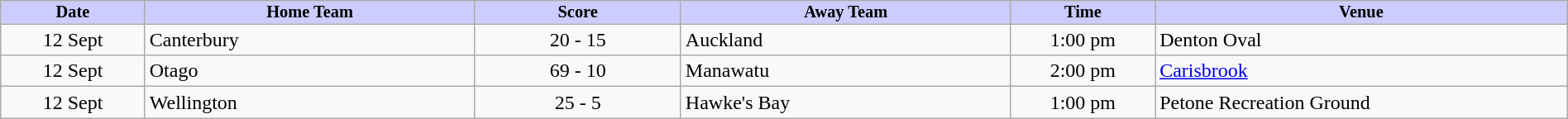<table class="wikitable" style="width:100%;">
<tr style="background:#ccf; font-size:85%; line-height:90%; text-align:center;">
<td style="width:7%; "><strong>Date</strong></td>
<td style="width:16%; "><strong>Home Team</strong></td>
<td style="width:10%; "><strong>Score</strong></td>
<td style="width:16%; "><strong>Away Team</strong></td>
<td style="width:7%; "><strong>Time</strong></td>
<td style="width:20%; "><strong>Venue</strong></td>
</tr>
<tr>
<td align=center>12 Sept</td>
<td> Canterbury</td>
<td align=center>20 - 15</td>
<td> Auckland</td>
<td align=center>1:00 pm</td>
<td>Denton Oval</td>
</tr>
<tr>
<td align=center>12 Sept</td>
<td> Otago</td>
<td align=center>69 - 10</td>
<td> Manawatu</td>
<td align=center>2:00 pm</td>
<td><a href='#'>Carisbrook</a></td>
</tr>
<tr>
<td align=center>12 Sept</td>
<td> Wellington</td>
<td align=center>25 - 5</td>
<td> Hawke's Bay</td>
<td align=center>1:00 pm</td>
<td>Petone Recreation Ground</td>
</tr>
</table>
